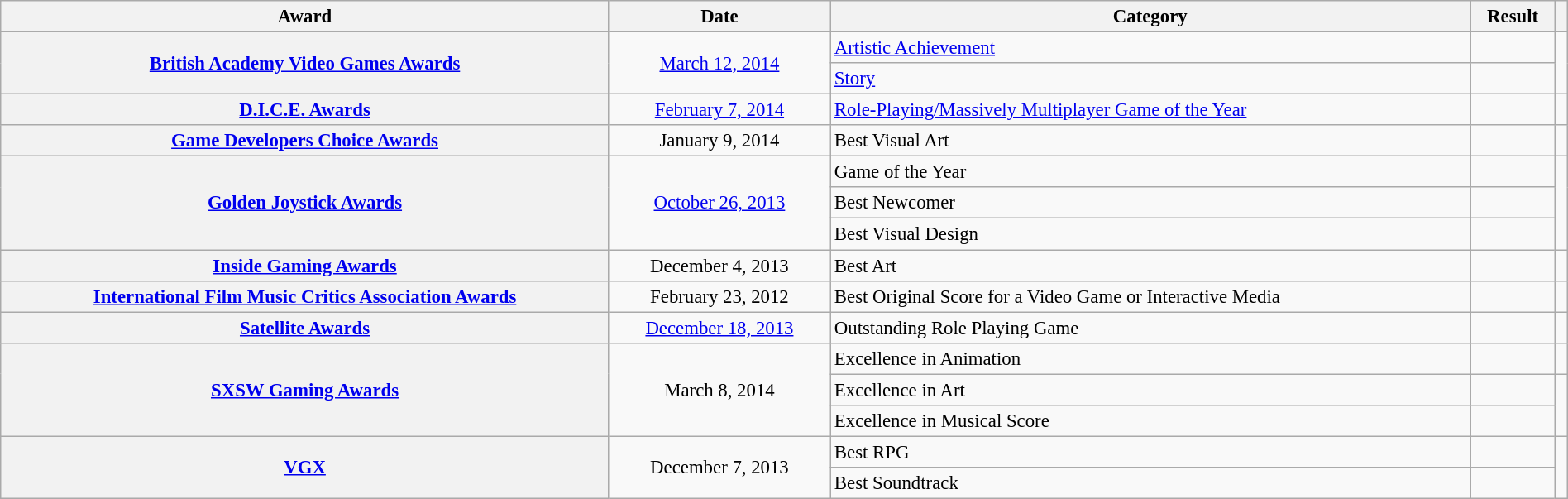<table class="wikitable plainrowheaders sortable" style="font-size: 95%; width: 100%;">
<tr>
<th scope="col">Award</th>
<th scope="col">Date</th>
<th scope="col">Category</th>
<th scope="col">Result</th>
<th scope="col" class="unsortable"></th>
</tr>
<tr>
<th rowspan="2" scope="row"><a href='#'>British Academy Video Games Awards</a></th>
<td style="text-align:center;" rowspan="2"><a href='#'>March 12, 2014</a></td>
<td><a href='#'>Artistic Achievement</a></td>
<td></td>
<td style="text-align:center;" rowspan="2"></td>
</tr>
<tr>
<td><a href='#'>Story</a></td>
<td></td>
</tr>
<tr>
<th scope="row"><a href='#'>D.I.C.E. Awards</a></th>
<td style="text-align:center;"><a href='#'>February 7, 2014</a></td>
<td><a href='#'>Role-Playing/Massively Multiplayer Game of the Year</a></td>
<td></td>
<td style="text-align:center;"></td>
</tr>
<tr>
<th scope="row"><a href='#'>Game Developers Choice Awards</a></th>
<td style="text-align:center;">January 9, 2014</td>
<td>Best Visual Art</td>
<td></td>
<td style="text-align:center;"></td>
</tr>
<tr>
<th rowspan="3" scope="row"><a href='#'>Golden Joystick Awards</a></th>
<td style="text-align:center;" rowspan="3"><a href='#'>October 26, 2013</a></td>
<td>Game of the Year</td>
<td></td>
<td style="text-align:center;" rowspan="3"></td>
</tr>
<tr>
<td>Best Newcomer</td>
<td></td>
</tr>
<tr>
<td>Best Visual Design</td>
<td></td>
</tr>
<tr>
<th scope="row"><a href='#'>Inside Gaming Awards</a></th>
<td style="text-align:center;">December 4, 2013</td>
<td>Best Art</td>
<td></td>
<td style="text-align:center;"></td>
</tr>
<tr>
<th scope="row"><a href='#'>International Film Music Critics Association Awards</a></th>
<td style="text-align:center;">February 23, 2012</td>
<td>Best Original Score for a Video Game or Interactive Media</td>
<td></td>
<td style="text-align:center;"></td>
</tr>
<tr>
<th scope="row"><a href='#'>Satellite Awards</a></th>
<td style="text-align:center;"><a href='#'>December 18, 2013</a></td>
<td>Outstanding Role Playing Game</td>
<td></td>
<td style="text-align:center;"></td>
</tr>
<tr>
<th rowspan="3" scope="row"><a href='#'>SXSW Gaming Awards</a></th>
<td style="text-align:center;" rowspan="3">March 8, 2014</td>
<td>Excellence in Animation</td>
<td></td>
<td style="text-align:center;"></td>
</tr>
<tr>
<td>Excellence in Art</td>
<td></td>
<td style="text-align:center;" rowspan="2"></td>
</tr>
<tr>
<td>Excellence in Musical Score</td>
<td></td>
</tr>
<tr>
<th rowspan="2" scope="row"><a href='#'>VGX</a></th>
<td style="text-align:center;" rowspan="2">December 7, 2013</td>
<td>Best RPG</td>
<td></td>
<td style="text-align:center;" rowspan="2"></td>
</tr>
<tr>
<td>Best Soundtrack</td>
<td></td>
</tr>
</table>
